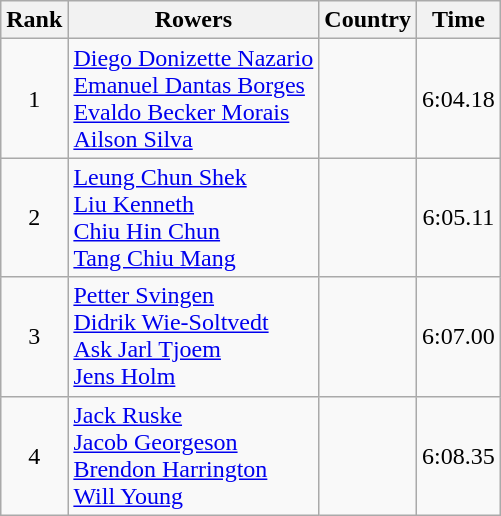<table class="wikitable" style="text-align:center">
<tr>
<th>Rank</th>
<th>Rowers</th>
<th>Country</th>
<th>Time</th>
</tr>
<tr>
<td>1</td>
<td align="left"><a href='#'>Diego Donizette Nazario</a><br><a href='#'>Emanuel Dantas Borges</a><br><a href='#'>Evaldo Becker Morais</a><br><a href='#'>Ailson Silva</a></td>
<td align="left"></td>
<td>6:04.18</td>
</tr>
<tr>
<td>2</td>
<td align="left"><a href='#'>Leung Chun Shek</a><br><a href='#'>Liu Kenneth</a><br><a href='#'>Chiu Hin Chun</a><br><a href='#'>Tang Chiu Mang</a></td>
<td align="left"></td>
<td>6:05.11</td>
</tr>
<tr>
<td>3</td>
<td align="left"><a href='#'>Petter Svingen</a><br><a href='#'>Didrik Wie-Soltvedt</a><br><a href='#'>Ask Jarl Tjoem</a><br><a href='#'>Jens Holm</a></td>
<td align="left"></td>
<td>6:07.00</td>
</tr>
<tr>
<td>4</td>
<td align="left"><a href='#'>Jack Ruske</a><br><a href='#'>Jacob Georgeson</a><br><a href='#'>Brendon Harrington</a><br><a href='#'>Will Young</a></td>
<td align="left"></td>
<td>6:08.35</td>
</tr>
</table>
